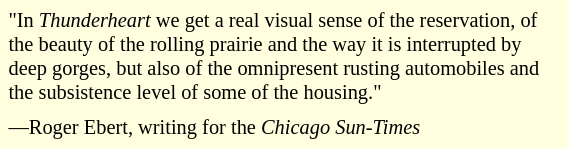<table class="toccolours" style="float: right; margin-left: 1em; margin-right: 2em; font-size: 85%; background:#FFFFE0; color:black; width:40em; max-width: 30%;" cellspacing="5">
<tr>
<td style="text-align: left;">"In <em>Thunderheart</em> we get a real visual sense of the reservation, of the beauty of the rolling prairie and the way it is interrupted by deep gorges, but also of the omnipresent rusting automobiles and the subsistence level of some of the housing."</td>
</tr>
<tr>
<td style="text-align: left;">—Roger Ebert, writing for the <em>Chicago Sun-Times</em></td>
</tr>
</table>
